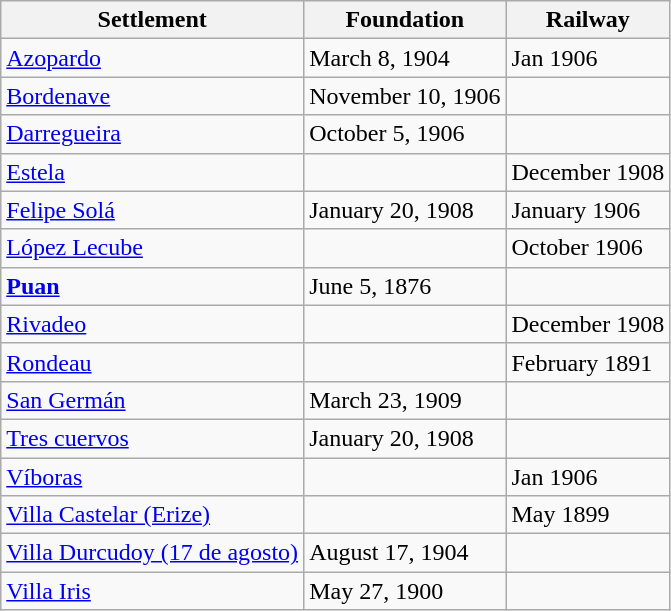<table class="wikitable">
<tr>
<th>Settlement</th>
<th>Foundation</th>
<th>Railway</th>
</tr>
<tr>
<td><a href='#'>Azopardo</a></td>
<td>March 8, 1904</td>
<td>Jan 1906</td>
</tr>
<tr>
<td><a href='#'>Bordenave</a></td>
<td>November 10, 1906</td>
<td></td>
</tr>
<tr>
<td><a href='#'>Darregueira</a></td>
<td>October 5, 1906</td>
<td></td>
</tr>
<tr>
<td><a href='#'>Estela</a></td>
<td></td>
<td>December 1908</td>
</tr>
<tr>
<td><a href='#'>Felipe Solá</a></td>
<td>January 20, 1908</td>
<td>January 1906</td>
</tr>
<tr>
<td><a href='#'>López Lecube</a></td>
<td></td>
<td>October 1906</td>
</tr>
<tr>
<td><strong><a href='#'>Puan</a></strong></td>
<td>June 5, 1876</td>
<td></td>
</tr>
<tr>
<td><a href='#'>Rivadeo</a></td>
<td></td>
<td>December 1908</td>
</tr>
<tr>
<td><a href='#'>Rondeau</a></td>
<td></td>
<td>February 1891</td>
</tr>
<tr>
<td><a href='#'>San Germán</a></td>
<td>March 23, 1909</td>
<td></td>
</tr>
<tr>
<td><a href='#'>Tres cuervos</a></td>
<td>January 20, 1908</td>
<td></td>
</tr>
<tr>
<td><a href='#'>Víboras</a></td>
<td></td>
<td>Jan 1906</td>
</tr>
<tr>
<td><a href='#'>Villa Castelar (Erize)</a></td>
<td></td>
<td>May 1899</td>
</tr>
<tr>
<td><a href='#'>Villa Durcudoy (17 de agosto)</a></td>
<td>August 17, 1904</td>
<td></td>
</tr>
<tr>
<td><a href='#'>Villa Iris</a></td>
<td>May 27, 1900</td>
<td></td>
</tr>
</table>
